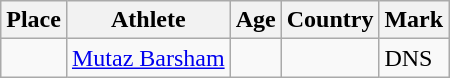<table class="wikitable mw-datatable sortable">
<tr>
<th>Place</th>
<th>Athlete</th>
<th>Age</th>
<th>Country</th>
<th>Mark</th>
</tr>
<tr>
<td align=center></td>
<td><a href='#'>Mutaz Barsham</a></td>
<td></td>
<td></td>
<td>DNS</td>
</tr>
</table>
